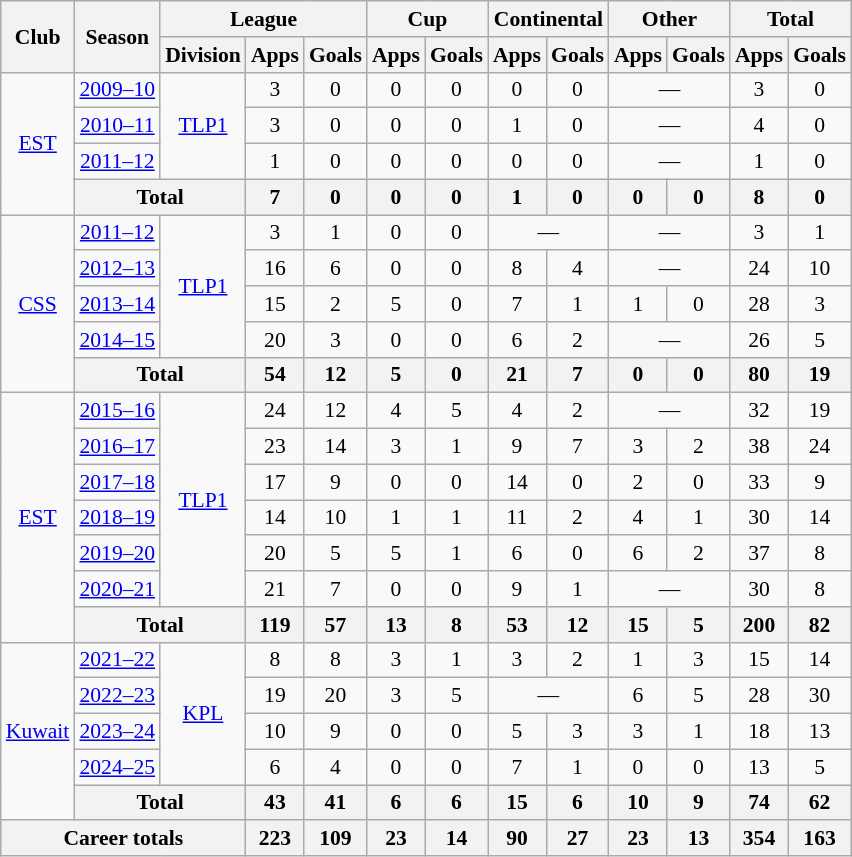<table class="wikitable" style="font-size:90%; text-align: center">
<tr>
<th rowspan=2>Club</th>
<th rowspan=2>Season</th>
<th colspan=3>League</th>
<th colspan=2>Cup</th>
<th colspan=2>Continental</th>
<th colspan=2>Other</th>
<th colspan=2>Total</th>
</tr>
<tr>
<th>Division</th>
<th>Apps</th>
<th>Goals</th>
<th>Apps</th>
<th>Goals</th>
<th>Apps</th>
<th>Goals</th>
<th>Apps</th>
<th>Goals</th>
<th>Apps</th>
<th>Goals</th>
</tr>
<tr>
<td rowspan=4><a href='#'>EST</a></td>
<td><a href='#'>2009–10</a></td>
<td rowspan=3><a href='#'>TLP1</a></td>
<td>3</td>
<td>0</td>
<td>0</td>
<td>0</td>
<td>0</td>
<td>0</td>
<td colspan=2>—</td>
<td>3</td>
<td>0</td>
</tr>
<tr>
<td><a href='#'>2010–11</a></td>
<td>3</td>
<td>0</td>
<td>0</td>
<td>0</td>
<td>1</td>
<td>0</td>
<td colspan=2>—</td>
<td>4</td>
<td>0</td>
</tr>
<tr>
<td><a href='#'>2011–12</a></td>
<td>1</td>
<td>0</td>
<td>0</td>
<td>0</td>
<td>0</td>
<td>0</td>
<td colspan=2>—</td>
<td>1</td>
<td>0</td>
</tr>
<tr>
<th colspan=2>Total</th>
<th>7</th>
<th>0</th>
<th>0</th>
<th>0</th>
<th>1</th>
<th>0</th>
<th>0</th>
<th>0</th>
<th>8</th>
<th>0</th>
</tr>
<tr>
<td rowspan=5><a href='#'>CSS</a></td>
<td><a href='#'>2011–12</a></td>
<td rowspan=4><a href='#'>TLP1</a></td>
<td>3</td>
<td>1</td>
<td>0</td>
<td>0</td>
<td colspan=2>—</td>
<td colspan=2>—</td>
<td>3</td>
<td>1</td>
</tr>
<tr>
<td><a href='#'>2012–13</a></td>
<td>16</td>
<td>6</td>
<td>0</td>
<td>0</td>
<td>8</td>
<td>4</td>
<td colspan=2>—</td>
<td>24</td>
<td>10</td>
</tr>
<tr>
<td><a href='#'>2013–14</a></td>
<td>15</td>
<td>2</td>
<td>5</td>
<td>0</td>
<td>7</td>
<td>1</td>
<td>1</td>
<td>0</td>
<td>28</td>
<td>3</td>
</tr>
<tr>
<td><a href='#'>2014–15</a></td>
<td>20</td>
<td>3</td>
<td>0</td>
<td>0</td>
<td>6</td>
<td>2</td>
<td colspan=2>—</td>
<td>26</td>
<td>5</td>
</tr>
<tr>
<th colspan=2>Total</th>
<th>54</th>
<th>12</th>
<th>5</th>
<th>0</th>
<th>21</th>
<th>7</th>
<th>0</th>
<th>0</th>
<th>80</th>
<th>19</th>
</tr>
<tr>
<td rowspan=7><a href='#'>EST</a></td>
<td><a href='#'>2015–16</a></td>
<td rowspan=6><a href='#'>TLP1</a></td>
<td>24</td>
<td>12</td>
<td>4</td>
<td>5</td>
<td>4</td>
<td>2</td>
<td colspan=2>—</td>
<td>32</td>
<td>19</td>
</tr>
<tr>
<td><a href='#'>2016–17</a></td>
<td>23</td>
<td>14</td>
<td>3</td>
<td>1</td>
<td>9</td>
<td>7</td>
<td>3</td>
<td>2</td>
<td>38</td>
<td>24</td>
</tr>
<tr>
<td><a href='#'>2017–18</a></td>
<td>17</td>
<td>9</td>
<td>0</td>
<td>0</td>
<td>14</td>
<td>0</td>
<td>2</td>
<td>0</td>
<td>33</td>
<td>9</td>
</tr>
<tr>
<td><a href='#'>2018–19</a></td>
<td>14</td>
<td>10</td>
<td>1</td>
<td>1</td>
<td>11</td>
<td>2</td>
<td>4</td>
<td>1</td>
<td>30</td>
<td>14</td>
</tr>
<tr>
<td><a href='#'>2019–20</a></td>
<td>20</td>
<td>5</td>
<td>5</td>
<td>1</td>
<td>6</td>
<td>0</td>
<td>6 </td>
<td>2</td>
<td>37</td>
<td>8</td>
</tr>
<tr>
<td><a href='#'>2020–21</a></td>
<td>21</td>
<td>7</td>
<td>0</td>
<td>0</td>
<td>9</td>
<td>1</td>
<td colspan=2>—</td>
<td>30</td>
<td>8</td>
</tr>
<tr>
<th colspan=2>Total</th>
<th>119</th>
<th>57</th>
<th>13</th>
<th>8</th>
<th>53</th>
<th>12</th>
<th>15</th>
<th>5</th>
<th>200</th>
<th>82</th>
</tr>
<tr>
<td rowspan=5><a href='#'>Kuwait</a></td>
<td><a href='#'>2021–22</a></td>
<td rowspan=4><a href='#'>KPL</a></td>
<td>8</td>
<td>8</td>
<td>3</td>
<td>1</td>
<td>3</td>
<td>2</td>
<td>1</td>
<td>3</td>
<td>15</td>
<td>14</td>
</tr>
<tr>
<td><a href='#'>2022–23</a></td>
<td>19</td>
<td>20</td>
<td>3</td>
<td>5</td>
<td colspan=2>—</td>
<td>6</td>
<td>5</td>
<td>28</td>
<td>30</td>
</tr>
<tr>
<td><a href='#'>2023–24</a></td>
<td>10</td>
<td>9</td>
<td>0</td>
<td>0</td>
<td>5</td>
<td>3</td>
<td>3</td>
<td>1</td>
<td>18</td>
<td>13</td>
</tr>
<tr>
<td><a href='#'>2024–25</a></td>
<td>6</td>
<td>4</td>
<td>0</td>
<td>0</td>
<td>7</td>
<td>1</td>
<td>0</td>
<td>0</td>
<td>13</td>
<td>5</td>
</tr>
<tr>
<th colspan=2>Total</th>
<th>43</th>
<th>41</th>
<th>6</th>
<th>6</th>
<th>15</th>
<th>6</th>
<th>10</th>
<th>9</th>
<th>74</th>
<th>62</th>
</tr>
<tr>
<th colspan=3>Career totals</th>
<th>223</th>
<th>109</th>
<th>23</th>
<th>14</th>
<th>90</th>
<th>27</th>
<th>23</th>
<th>13</th>
<th>354</th>
<th>163</th>
</tr>
</table>
